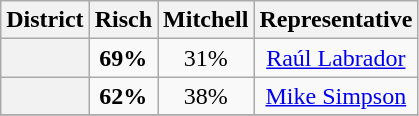<table class=wikitable>
<tr>
<th>District</th>
<th>Risch</th>
<th>Mitchell</th>
<th>Representative</th>
</tr>
<tr align=center>
<th></th>
<td><strong>69%</strong></td>
<td>31%</td>
<td><a href='#'>Raúl Labrador</a></td>
</tr>
<tr align=center>
<th></th>
<td><strong>62%</strong></td>
<td>38%</td>
<td><a href='#'>Mike Simpson</a></td>
</tr>
<tr align=center>
</tr>
</table>
